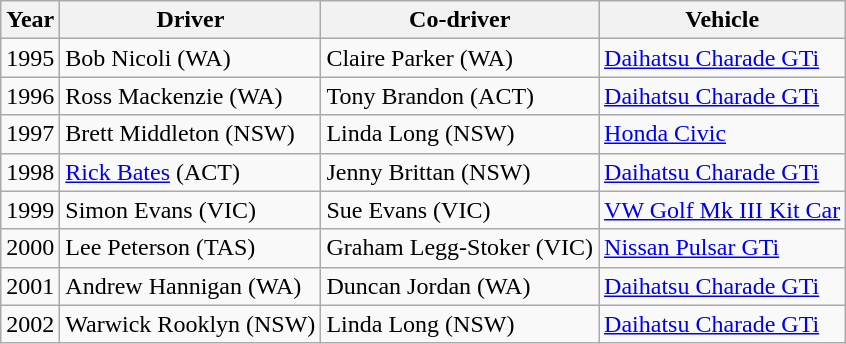<table class="wikitable">
<tr>
<th>Year</th>
<th>Driver</th>
<th>Co-driver</th>
<th>Vehicle</th>
</tr>
<tr>
<td>1995</td>
<td>Bob Nicoli (WA)</td>
<td>Claire Parker (WA)</td>
<td><a href='#'>Daihatsu Charade GTi</a></td>
</tr>
<tr>
<td>1996</td>
<td>Ross Mackenzie (WA)</td>
<td>Tony Brandon (ACT)</td>
<td><a href='#'>Daihatsu Charade GTi</a></td>
</tr>
<tr>
<td>1997</td>
<td>Brett Middleton (NSW)</td>
<td>Linda Long (NSW)</td>
<td><a href='#'>Honda Civic</a></td>
</tr>
<tr>
<td>1998</td>
<td><a href='#'>Rick Bates</a> (ACT)</td>
<td>Jenny Brittan (NSW)</td>
<td><a href='#'>Daihatsu Charade GTi</a></td>
</tr>
<tr>
<td>1999</td>
<td>Simon Evans (VIC)</td>
<td>Sue Evans (VIC)</td>
<td><a href='#'>VW Golf Mk III Kit Car</a></td>
</tr>
<tr>
<td>2000</td>
<td>Lee Peterson (TAS)</td>
<td>Graham Legg-Stoker (VIC)</td>
<td><a href='#'>Nissan Pulsar GTi</a></td>
</tr>
<tr>
<td>2001</td>
<td>Andrew Hannigan (WA)</td>
<td>Duncan Jordan (WA)</td>
<td><a href='#'>Daihatsu Charade GTi</a></td>
</tr>
<tr>
<td>2002</td>
<td>Warwick Rooklyn (NSW)</td>
<td>Linda Long (NSW)</td>
<td><a href='#'>Daihatsu Charade GTi</a></td>
</tr>
</table>
